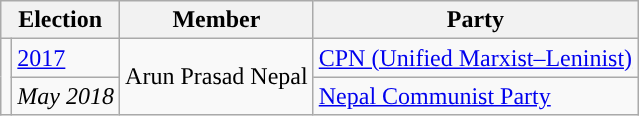<table class="wikitable">
<tr>
<th colspan="2">Election</th>
<th>Member</th>
<th>Party</th>
</tr>
<tr>
<td rowspan="2" style="background-color:"></td>
<td><a href='#'>2017</a></td>
<td rowspan="2">Arun Prasad Nepal</td>
<td><a href='#'>CPN (Unified Marxist–Leninist)</a></td>
</tr>
<tr>
<td><em>May 2018</em></td>
<td><a href='#'>Nepal Communist Party</a></td>
</tr>
</table>
